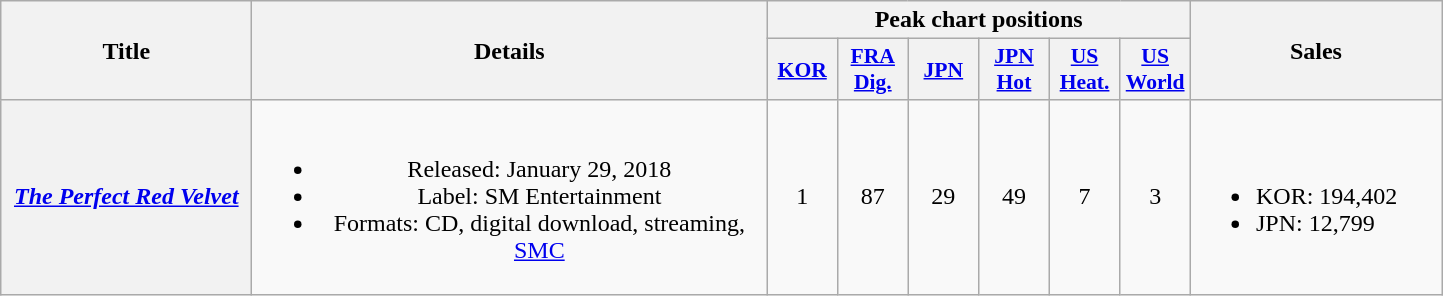<table class="wikitable plainrowheaders" style="text-align:center">
<tr>
<th scope="col" rowspan="2" style="width:10em">Title</th>
<th scope="col" rowspan="2" style="width:21em">Details</th>
<th scope="col" colspan="6">Peak chart positions</th>
<th scope="col" rowspan="2" style="width:10em">Sales</th>
</tr>
<tr>
<th scope="col" style="width:2.8em;font-size:90%"><a href='#'>KOR</a><br></th>
<th scope="col" style="width:2.8em;font-size:90%"><a href='#'>FRA Dig.</a><br></th>
<th scope="col" style="width:2.8em;font-size:90%"><a href='#'>JPN</a><br></th>
<th scope="col" style="width:2.8em;font-size:90%"><a href='#'>JPN Hot</a><br></th>
<th scope="col" style="width:2.8em;font-size:90%"><a href='#'>US Heat.</a><br></th>
<th scope="col" style="width:2.8em;font-size:90%"><a href='#'>US World</a><br></th>
</tr>
<tr>
<th scope="row"><em><a href='#'>The Perfect Red Velvet</a></em></th>
<td><br><ul><li>Released: January 29, 2018</li><li>Label: SM Entertainment</li><li>Formats: CD, digital download, streaming, <a href='#'>SMC</a></li></ul></td>
<td>1</td>
<td>87</td>
<td>29</td>
<td>49</td>
<td>7</td>
<td>3</td>
<td style="text-align:left"><br><ul><li>KOR: 194,402</li><li>JPN: 12,799</li></ul></td>
</tr>
</table>
